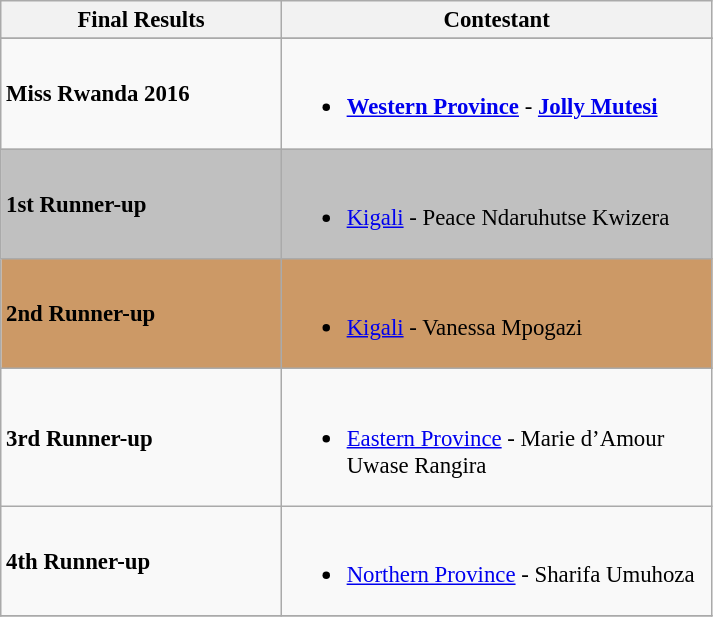<table class="wikitable sortable" style="font-size:95%;">
<tr>
<th width="180">Final Results</th>
<th width="280">Contestant</th>
</tr>
<tr>
</tr>
<tr -bgcolor=gold>
<td><strong>Miss Rwanda 2016</strong></td>
<td><br><ul><li><strong><a href='#'>Western Province</a></strong> - <strong><a href='#'>Jolly Mutesi</a></strong></li></ul></td>
</tr>
<tr bgcolor=silver>
<td><strong>1st Runner-up</strong></td>
<td><br><ul><li><a href='#'>Kigali</a> - Peace Ndaruhutse Kwizera</li></ul></td>
</tr>
<tr bgcolor=#cc9966>
<td><strong>2nd Runner-up</strong></td>
<td><br><ul><li><a href='#'>Kigali</a> - Vanessa Mpogazi</li></ul></td>
</tr>
<tr>
<td><strong>3rd Runner-up</strong></td>
<td><br><ul><li><a href='#'>Eastern Province</a> - Marie d’Amour Uwase Rangira</li></ul></td>
</tr>
<tr>
<td><strong>4th Runner-up</strong></td>
<td><br><ul><li><a href='#'>Northern Province</a> - Sharifa Umuhoza</li></ul></td>
</tr>
<tr>
</tr>
</table>
